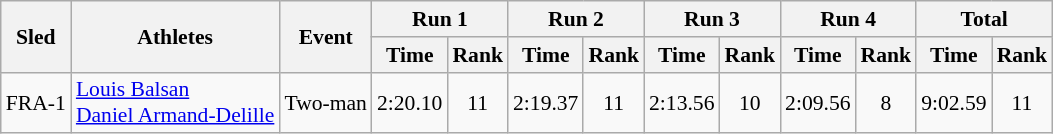<table class="wikitable" border="1" style="font-size:90%">
<tr>
<th rowspan="2">Sled</th>
<th rowspan="2">Athletes</th>
<th rowspan="2">Event</th>
<th colspan="2">Run 1</th>
<th colspan="2">Run 2</th>
<th colspan="2">Run 3</th>
<th colspan="2">Run 4</th>
<th colspan="2">Total</th>
</tr>
<tr>
<th>Time</th>
<th>Rank</th>
<th>Time</th>
<th>Rank</th>
<th>Time</th>
<th>Rank</th>
<th>Time</th>
<th>Rank</th>
<th>Time</th>
<th>Rank</th>
</tr>
<tr>
<td align="center">FRA-1</td>
<td><a href='#'>Louis Balsan</a><br><a href='#'>Daniel Armand-Delille</a></td>
<td>Two-man</td>
<td align="center">2:20.10</td>
<td align="center">11</td>
<td align="center">2:19.37</td>
<td align="center">11</td>
<td align="center">2:13.56</td>
<td align="center">10</td>
<td align="center">2:09.56</td>
<td align="center">8</td>
<td align="center">9:02.59</td>
<td align="center">11</td>
</tr>
</table>
